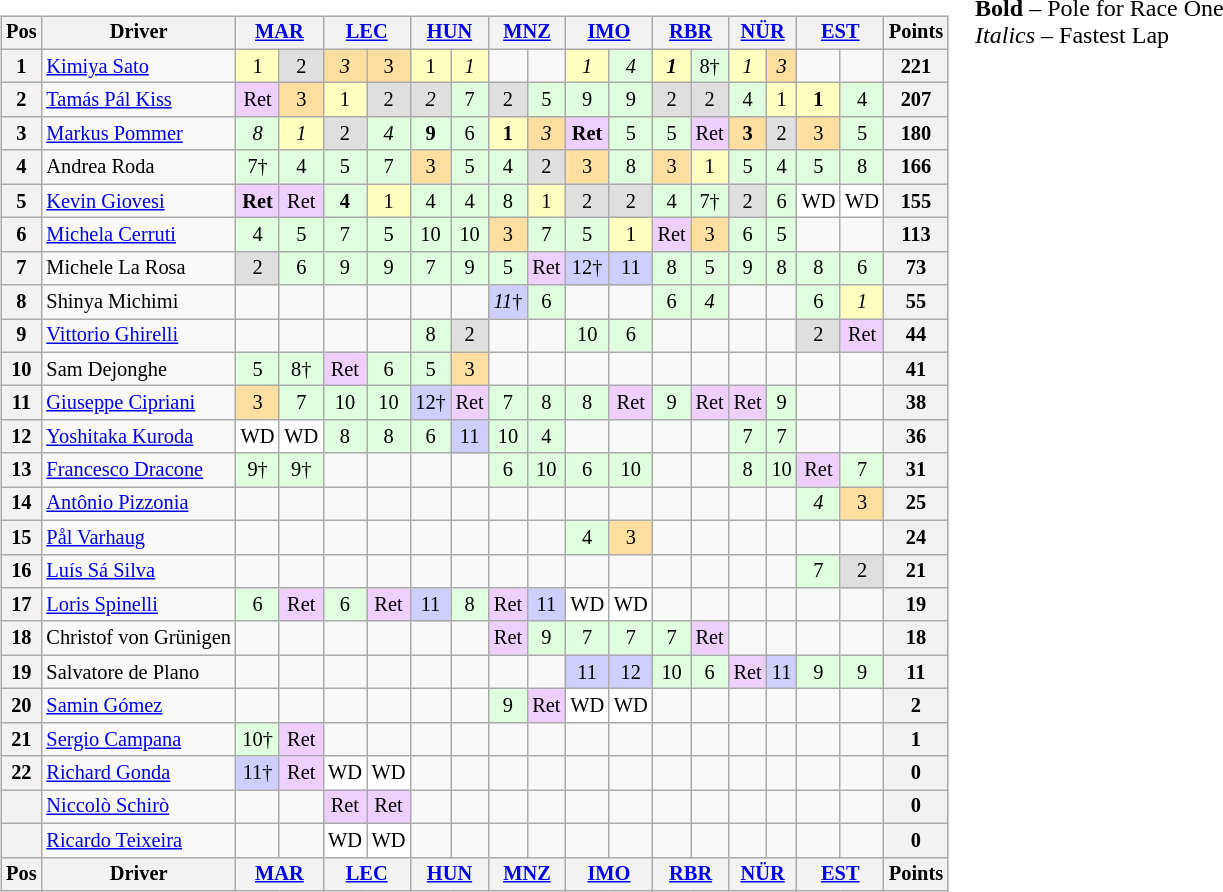<table>
<tr>
<td><br><table class="wikitable" style="font-size: 85%; text-align: center;">
<tr valign="top">
<th valign=middle>Pos</th>
<th valign=middle>Driver</th>
<th colspan=2><a href='#'>MAR</a><br></th>
<th colspan=2><a href='#'>LEC</a><br></th>
<th colspan=2><a href='#'>HUN</a><br></th>
<th colspan=2><a href='#'>MNZ</a><br></th>
<th colspan=2><a href='#'>IMO</a><br></th>
<th colspan=2><a href='#'>RBR</a><br></th>
<th colspan=2><a href='#'>NÜR</a><br></th>
<th colspan=2><a href='#'>EST</a><br></th>
<th valign=middle>Points</th>
</tr>
<tr>
<th>1</th>
<td align=left> <a href='#'>Kimiya Sato</a></td>
<td style="background:#FFFFBF;">1</td>
<td style="background:#DFDFDF;">2</td>
<td style="background:#FFDF9F;"><em>3</em></td>
<td style="background:#FFDF9F;">3</td>
<td style="background:#FFFFBF;">1</td>
<td style="background:#FFFFBF;"><em>1</em></td>
<td></td>
<td></td>
<td style="background:#FFFFBF;"><em>1</em></td>
<td style="background:#DFFFDF;"><em>4</em></td>
<td style="background:#FFFFBF;"><strong><em>1</em></strong></td>
<td style="background:#DFFFDF;">8†</td>
<td style="background:#FFFFBF;"><em>1</em></td>
<td style="background:#FFDF9F;"><em>3</em></td>
<td></td>
<td></td>
<th>221</th>
</tr>
<tr>
<th>2</th>
<td align=left> <a href='#'>Tamás Pál Kiss</a></td>
<td style="background:#EFCFFF;">Ret</td>
<td style="background:#FFDF9F;">3</td>
<td style="background:#FFFFBF;">1</td>
<td style="background:#DFDFDF;">2</td>
<td style="background:#DFDFDF;"><em>2</em></td>
<td style="background:#DFFFDF;">7</td>
<td style="background:#DFDFDF;">2</td>
<td style="background:#DFFFDF;">5</td>
<td style="background:#DFFFDF;">9</td>
<td style="background:#DFFFDF;">9</td>
<td style="background:#DFDFDF;">2</td>
<td style="background:#DFDFDF;">2</td>
<td style="background:#DFFFDF;">4</td>
<td style="background:#FFFFBF;">1</td>
<td style="background:#FFFFBF;"><strong>1</strong></td>
<td style="background:#DFFFDF;">4</td>
<th>207</th>
</tr>
<tr>
<th>3</th>
<td align=left> <a href='#'>Markus Pommer</a></td>
<td style="background:#DFFFDF;"><em>8</em></td>
<td style="background:#FFFFBF;"><em>1</em></td>
<td style="background:#DFDFDF;">2</td>
<td style="background:#DFFFDF;"><em>4</em></td>
<td style="background:#DFFFDF;"><strong>9</strong></td>
<td style="background:#DFFFDF;">6</td>
<td style="background:#FFFFBF;"><strong>1</strong></td>
<td style="background:#FFDF9F;"><em>3</em></td>
<td style="background:#EFCFFF;"><strong>Ret</strong></td>
<td style="background:#DFFFDF;">5</td>
<td style="background:#DFFFDF;">5</td>
<td style="background:#EFCFFF;">Ret</td>
<td style="background:#FFDF9F;"><strong>3</strong></td>
<td style="background:#DFDFDF;">2</td>
<td style="background:#FFDF9F;">3</td>
<td style="background:#DFFFDF;">5</td>
<th>180</th>
</tr>
<tr>
<th>4</th>
<td align=left> Andrea Roda</td>
<td style="background:#DFFFDF;">7†</td>
<td style="background:#DFFFDF;">4</td>
<td style="background:#DFFFDF;">5</td>
<td style="background:#DFFFDF;">7</td>
<td style="background:#FFDF9F;">3</td>
<td style="background:#DFFFDF;">5</td>
<td style="background:#DFFFDF;">4</td>
<td style="background:#DFDFDF;">2</td>
<td style="background:#FFDF9F;">3</td>
<td style="background:#DFFFDF;">8</td>
<td style="background:#FFDF9F;">3</td>
<td style="background:#FFFFBF;">1</td>
<td style="background:#DFFFDF;">5</td>
<td style="background:#DFFFDF;">4</td>
<td style="background:#DFFFDF;">5</td>
<td style="background:#DFFFDF;">8</td>
<th>166</th>
</tr>
<tr>
<th>5</th>
<td align=left> <a href='#'>Kevin Giovesi</a></td>
<td style="background:#EFCFFF;"><strong>Ret</strong></td>
<td style="background:#EFCFFF;">Ret</td>
<td style="background:#DFFFDF;"><strong>4</strong></td>
<td style="background:#FFFFBF;">1</td>
<td style="background:#DFFFDF;">4</td>
<td style="background:#DFFFDF;">4</td>
<td style="background:#DFFFDF;">8</td>
<td style="background:#FFFFBF;">1</td>
<td style="background:#DFDFDF;">2</td>
<td style="background:#DFDFDF;">2</td>
<td style="background:#DFFFDF;">4</td>
<td style="background:#DFFFDF;">7†</td>
<td style="background:#DFDFDF;">2</td>
<td style="background:#DFFFDF;">6</td>
<td style="background:#FFFFFF;">WD</td>
<td style="background:#FFFFFF;">WD</td>
<th>155</th>
</tr>
<tr>
<th>6</th>
<td align=left> <a href='#'>Michela Cerruti</a></td>
<td style="background:#DFFFDF;">4</td>
<td style="background:#DFFFDF;">5</td>
<td style="background:#DFFFDF;">7</td>
<td style="background:#DFFFDF;">5</td>
<td style="background:#DFFFDF;">10</td>
<td style="background:#DFFFDF;">10</td>
<td style="background:#FFDF9F;">3</td>
<td style="background:#DFFFDF;">7</td>
<td style="background:#DFFFDF;">5</td>
<td style="background:#FFFFBF;">1</td>
<td style="background:#EFCFFF;">Ret</td>
<td style="background:#FFDF9F;">3</td>
<td style="background:#DFFFDF;">6</td>
<td style="background:#DFFFDF;">5</td>
<td></td>
<td></td>
<th>113</th>
</tr>
<tr>
<th>7</th>
<td align=left> Michele La Rosa</td>
<td style="background:#DFDFDF;">2</td>
<td style="background:#DFFFDF;">6</td>
<td style="background:#DFFFDF;">9</td>
<td style="background:#DFFFDF;">9</td>
<td style="background:#DFFFDF;">7</td>
<td style="background:#DFFFDF;">9</td>
<td style="background:#DFFFDF;">5</td>
<td style="background:#EFCFFF;">Ret</td>
<td style="background:#CFCFFF;">12†</td>
<td style="background:#CFCFFF;">11</td>
<td style="background:#DFFFDF;">8</td>
<td style="background:#DFFFDF;">5</td>
<td style="background:#DFFFDF;">9</td>
<td style="background:#DFFFDF;">8</td>
<td style="background:#DFFFDF;">8</td>
<td style="background:#DFFFDF;">6</td>
<th>73</th>
</tr>
<tr>
<th>8</th>
<td align=left> Shinya Michimi</td>
<td></td>
<td></td>
<td></td>
<td></td>
<td></td>
<td></td>
<td style="background:#CFCFFF;"><em>11</em>†</td>
<td style="background:#DFFFDF;">6</td>
<td></td>
<td></td>
<td style="background:#DFFFDF;">6</td>
<td style="background:#DFFFDF;"><em>4</em></td>
<td></td>
<td></td>
<td style="background:#DFFFDF;">6</td>
<td style="background:#FFFFBF;"><em>1</em></td>
<th>55</th>
</tr>
<tr>
<th>9</th>
<td align=left> <a href='#'>Vittorio Ghirelli</a></td>
<td></td>
<td></td>
<td></td>
<td></td>
<td style="background:#DFFFDF;">8</td>
<td style="background:#DFDFDF;">2</td>
<td></td>
<td></td>
<td style="background:#DFFFDF;">10</td>
<td style="background:#DFFFDF;">6</td>
<td></td>
<td></td>
<td></td>
<td></td>
<td style="background:#DFDFDF;">2</td>
<td style="background:#EFCFFF;">Ret</td>
<th>44</th>
</tr>
<tr>
<th>10</th>
<td align=left> Sam Dejonghe</td>
<td style="background:#DFFFDF;">5</td>
<td style="background:#DFFFDF;">8†</td>
<td style="background:#EFCFFF;">Ret</td>
<td style="background:#DFFFDF;">6</td>
<td style="background:#DFFFDF;">5</td>
<td style="background:#FFDF9F;">3</td>
<td></td>
<td></td>
<td></td>
<td></td>
<td></td>
<td></td>
<td></td>
<td></td>
<td></td>
<td></td>
<th>41</th>
</tr>
<tr>
<th>11</th>
<td align=left> <a href='#'>Giuseppe Cipriani</a></td>
<td style="background:#FFDF9F;">3</td>
<td style="background:#DFFFDF;">7</td>
<td style="background:#DFFFDF;">10</td>
<td style="background:#DFFFDF;">10</td>
<td style="background:#CFCFFF;">12†</td>
<td style="background:#EFCFFF;">Ret</td>
<td style="background:#DFFFDF;">7</td>
<td style="background:#DFFFDF;">8</td>
<td style="background:#DFFFDF;">8</td>
<td style="background:#EFCFFF;">Ret</td>
<td style="background:#DFFFDF;">9</td>
<td style="background:#EFCFFF;">Ret</td>
<td style="background:#EFCFFF;">Ret</td>
<td style="background:#DFFFDF;">9</td>
<td></td>
<td></td>
<th>38</th>
</tr>
<tr>
<th>12</th>
<td align=left> <a href='#'>Yoshitaka Kuroda</a></td>
<td style="background:#FFFFFF;">WD</td>
<td style="background:#FFFFFF;">WD</td>
<td style="background:#DFFFDF;">8</td>
<td style="background:#DFFFDF;">8</td>
<td style="background:#DFFFDF;">6</td>
<td style="background:#CFCFFF;">11</td>
<td style="background:#DFFFDF;">10</td>
<td style="background:#DFFFDF;">4</td>
<td></td>
<td></td>
<td></td>
<td></td>
<td style="background:#DFFFDF;">7</td>
<td style="background:#DFFFDF;">7</td>
<td></td>
<td></td>
<th>36</th>
</tr>
<tr>
<th>13</th>
<td align=left> <a href='#'>Francesco Dracone</a></td>
<td style="background:#DFFFDF;">9†</td>
<td style="background:#DFFFDF;">9†</td>
<td></td>
<td></td>
<td></td>
<td></td>
<td style="background:#DFFFDF;">6</td>
<td style="background:#DFFFDF;">10</td>
<td style="background:#DFFFDF;">6</td>
<td style="background:#DFFFDF;">10</td>
<td></td>
<td></td>
<td style="background:#DFFFDF;">8</td>
<td style="background:#DFFFDF;">10</td>
<td style="background:#EFCFFF;">Ret</td>
<td style="background:#DFFFDF;">7</td>
<th>31</th>
</tr>
<tr>
<th>14</th>
<td align=left> <a href='#'>Antônio Pizzonia</a></td>
<td></td>
<td></td>
<td></td>
<td></td>
<td></td>
<td></td>
<td></td>
<td></td>
<td></td>
<td></td>
<td></td>
<td></td>
<td></td>
<td></td>
<td style="background:#DFFFDF;"><em>4</em></td>
<td style="background:#FFDF9F;">3</td>
<th>25</th>
</tr>
<tr>
<th>15</th>
<td align=left> <a href='#'>Pål Varhaug</a></td>
<td></td>
<td></td>
<td></td>
<td></td>
<td></td>
<td></td>
<td></td>
<td></td>
<td style="background:#DFFFDF;">4</td>
<td style="background:#FFDF9F;">3</td>
<td></td>
<td></td>
<td></td>
<td></td>
<td></td>
<td></td>
<th>24</th>
</tr>
<tr>
<th>16</th>
<td align=left> <a href='#'>Luís Sá Silva</a></td>
<td></td>
<td></td>
<td></td>
<td></td>
<td></td>
<td></td>
<td></td>
<td></td>
<td></td>
<td></td>
<td></td>
<td></td>
<td></td>
<td></td>
<td style="background:#DFFFDF;">7</td>
<td style="background:#DFDFDF;">2</td>
<th>21</th>
</tr>
<tr>
<th>17</th>
<td align=left> <a href='#'>Loris Spinelli</a></td>
<td style="background:#DFFFDF;">6</td>
<td style="background:#EFCFFF;">Ret</td>
<td style="background:#DFFFDF;">6</td>
<td style="background:#EFCFFF;">Ret</td>
<td style="background:#CFCFFF;">11</td>
<td style="background:#DFFFDF;">8</td>
<td style="background:#EFCFFF;">Ret</td>
<td style="background:#CFCFFF;">11</td>
<td style="background:#FFFFFF;">WD</td>
<td style="background:#FFFFFF;">WD</td>
<td></td>
<td></td>
<td></td>
<td></td>
<td></td>
<td></td>
<th>19</th>
</tr>
<tr>
<th>18</th>
<td align=left nowrap> Christof von Grünigen</td>
<td></td>
<td></td>
<td></td>
<td></td>
<td></td>
<td></td>
<td style="background:#EFCFFF;">Ret</td>
<td style="background:#DFFFDF;">9</td>
<td style="background:#DFFFDF;">7</td>
<td style="background:#DFFFDF;">7</td>
<td style="background:#DFFFDF;">7</td>
<td style="background:#EFCFFF;">Ret</td>
<td></td>
<td></td>
<td></td>
<td></td>
<th>18</th>
</tr>
<tr>
<th>19</th>
<td align=left> Salvatore de Plano</td>
<td></td>
<td></td>
<td></td>
<td></td>
<td></td>
<td></td>
<td></td>
<td></td>
<td style="background:#CFCFFF;">11</td>
<td style="background:#CFCFFF;">12</td>
<td style="background:#DFFFDF;">10</td>
<td style="background:#DFFFDF;">6</td>
<td style="background:#EFCFFF;">Ret</td>
<td style="background:#CFCFFF;">11</td>
<td style="background:#DFFFDF;">9</td>
<td style="background:#DFFFDF;">9</td>
<th>11</th>
</tr>
<tr>
<th>20</th>
<td align=left> <a href='#'>Samin Gómez</a></td>
<td></td>
<td></td>
<td></td>
<td></td>
<td></td>
<td></td>
<td style="background:#DFFFDF;">9</td>
<td style="background:#EFCFFF;">Ret</td>
<td style="background:#FFFFFF;">WD</td>
<td style="background:#FFFFFF;">WD</td>
<td></td>
<td></td>
<td></td>
<td></td>
<td></td>
<td></td>
<th>2</th>
</tr>
<tr>
<th>21</th>
<td align=left> <a href='#'>Sergio Campana</a></td>
<td style="background:#DFFFDF;">10†</td>
<td style="background:#EFCFFF;">Ret</td>
<td></td>
<td></td>
<td></td>
<td></td>
<td></td>
<td></td>
<td></td>
<td></td>
<td></td>
<td></td>
<td></td>
<td></td>
<td></td>
<td></td>
<th>1</th>
</tr>
<tr>
<th>22</th>
<td align=left> <a href='#'>Richard Gonda</a></td>
<td style="background:#CFCFFF;">11†</td>
<td style="background:#EFCFFF;">Ret</td>
<td style="background:#FFFFFF;">WD</td>
<td style="background:#FFFFFF;">WD</td>
<td></td>
<td></td>
<td></td>
<td></td>
<td></td>
<td></td>
<td></td>
<td></td>
<td></td>
<td></td>
<td></td>
<td></td>
<th>0</th>
</tr>
<tr>
<th></th>
<td align=left> <a href='#'>Niccolò Schirò</a></td>
<td></td>
<td></td>
<td style="background:#EFCFFF;">Ret</td>
<td style="background:#EFCFFF;">Ret</td>
<td></td>
<td></td>
<td></td>
<td></td>
<td></td>
<td></td>
<td></td>
<td></td>
<td></td>
<td></td>
<td></td>
<td></td>
<th>0</th>
</tr>
<tr>
<th></th>
<td align=left> <a href='#'>Ricardo Teixeira</a></td>
<td></td>
<td></td>
<td style="background:#FFFFFF;">WD</td>
<td style="background:#FFFFFF;">WD</td>
<td></td>
<td></td>
<td></td>
<td></td>
<td></td>
<td></td>
<td></td>
<td></td>
<td></td>
<td></td>
<td></td>
<td></td>
<th>0</th>
</tr>
<tr valign="top">
<th valign=middle>Pos</th>
<th valign=middle>Driver</th>
<th colspan=2><a href='#'>MAR</a><br></th>
<th colspan=2><a href='#'>LEC</a><br></th>
<th colspan=2><a href='#'>HUN</a><br></th>
<th colspan=2><a href='#'>MNZ</a><br></th>
<th colspan=2><a href='#'>IMO</a><br></th>
<th colspan=2><a href='#'>RBR</a><br></th>
<th colspan=2><a href='#'>NÜR</a><br></th>
<th colspan=2><a href='#'>EST</a><br></th>
<th valign=middle>Points</th>
</tr>
</table>
</td>
<td valign="top"><br>
<span><strong>Bold</strong> – Pole for Race One<br>
<em>Italics</em> – Fastest Lap</span></td>
</tr>
</table>
